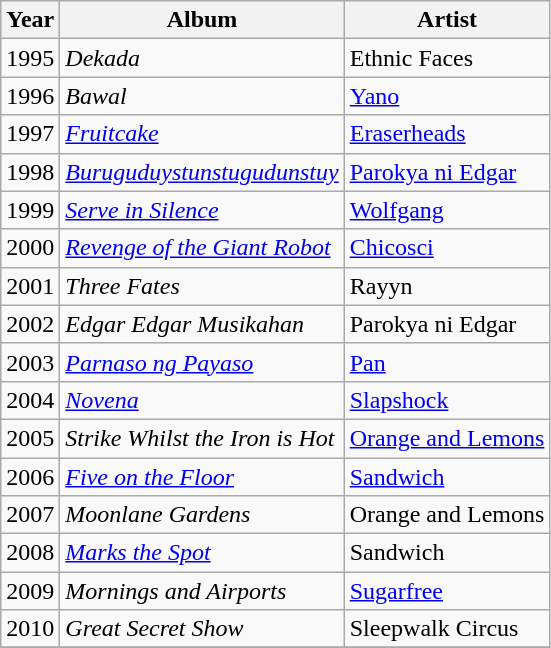<table class="wikitable">
<tr>
<th>Year</th>
<th>Album</th>
<th>Artist</th>
</tr>
<tr>
<td>1995</td>
<td><em>Dekada</em></td>
<td>Ethnic Faces</td>
</tr>
<tr>
<td>1996</td>
<td><em>Bawal</em></td>
<td><a href='#'>Yano</a></td>
</tr>
<tr>
<td>1997</td>
<td><em><a href='#'>Fruitcake</a></em></td>
<td><a href='#'>Eraserheads</a></td>
</tr>
<tr>
<td>1998</td>
<td><em><a href='#'>Buruguduystunstugudunstuy</a></em></td>
<td><a href='#'>Parokya ni Edgar</a></td>
</tr>
<tr>
<td>1999</td>
<td><em><a href='#'>Serve in Silence</a></em></td>
<td><a href='#'>Wolfgang</a></td>
</tr>
<tr>
<td>2000</td>
<td><em><a href='#'>Revenge of the Giant Robot</a></em></td>
<td><a href='#'>Chicosci</a></td>
</tr>
<tr>
<td>2001</td>
<td><em>Three Fates</em></td>
<td>Rayyn</td>
</tr>
<tr>
<td>2002</td>
<td><em>Edgar Edgar Musikahan</em></td>
<td>Parokya ni Edgar</td>
</tr>
<tr>
<td>2003</td>
<td><em><a href='#'>Parnaso ng Payaso</a></em></td>
<td><a href='#'>Pan</a></td>
</tr>
<tr>
<td>2004</td>
<td><em><a href='#'>Novena</a></em></td>
<td><a href='#'>Slapshock</a></td>
</tr>
<tr>
<td>2005</td>
<td><em>Strike Whilst the Iron is Hot</em></td>
<td><a href='#'>Orange and Lemons</a></td>
</tr>
<tr>
<td>2006</td>
<td><em><a href='#'>Five on the Floor</a></em></td>
<td><a href='#'>Sandwich</a></td>
</tr>
<tr>
<td>2007</td>
<td><em>Moonlane Gardens</em></td>
<td>Orange and Lemons</td>
</tr>
<tr>
<td>2008</td>
<td><em><a href='#'> Marks the Spot</a></em></td>
<td>Sandwich</td>
</tr>
<tr>
<td>2009</td>
<td><em>Mornings and Airports</em></td>
<td><a href='#'>Sugarfree</a></td>
</tr>
<tr>
<td>2010</td>
<td><em>Great Secret Show</em></td>
<td>Sleepwalk Circus</td>
</tr>
<tr>
</tr>
</table>
